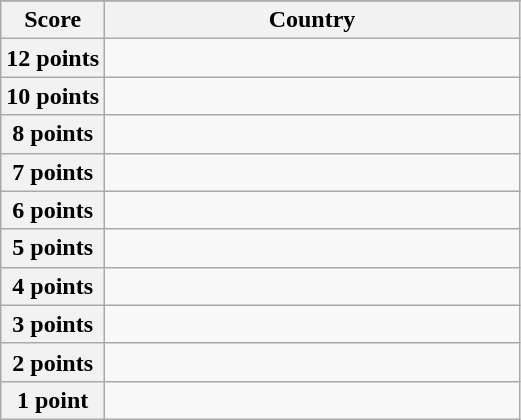<table class="wikitable">
<tr>
</tr>
<tr>
<th scope="col" width="20%">Score</th>
<th scope="col">Country</th>
</tr>
<tr>
<th scope="row">12 points</th>
<td></td>
</tr>
<tr>
<th scope="row">10 points</th>
<td></td>
</tr>
<tr>
<th scope="row">8 points</th>
<td></td>
</tr>
<tr>
<th scope="row">7 points</th>
<td></td>
</tr>
<tr>
<th scope="row">6 points</th>
<td></td>
</tr>
<tr>
<th scope="row">5 points</th>
<td></td>
</tr>
<tr>
<th scope="row">4 points</th>
<td></td>
</tr>
<tr>
<th scope="row">3 points</th>
<td></td>
</tr>
<tr>
<th scope="row">2 points</th>
<td></td>
</tr>
<tr>
<th scope="row">1 point</th>
<td></td>
</tr>
</table>
